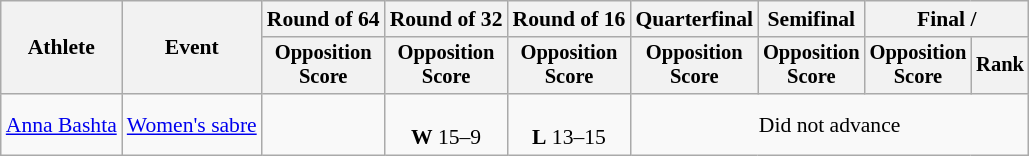<table class="wikitable" style="font-size:90%">
<tr>
<th rowspan="2">Athlete</th>
<th rowspan="2">Event</th>
<th>Round of 64</th>
<th>Round of 32</th>
<th>Round of 16</th>
<th>Quarterfinal</th>
<th>Semifinal</th>
<th colspan=2>Final / </th>
</tr>
<tr style="font-size:95%">
<th>Opposition <br> Score</th>
<th>Opposition <br> Score</th>
<th>Opposition <br> Score</th>
<th>Opposition <br> Score</th>
<th>Opposition <br> Score</th>
<th>Opposition <br> Score</th>
<th>Rank</th>
</tr>
<tr align=center>
<td align=left><a href='#'>Anna Bashta</a></td>
<td align=left><a href='#'>Women's sabre</a></td>
<td></td>
<td><br><strong>W</strong> 15–9</td>
<td><br><strong>L</strong> 13–15</td>
<td colspan=4>Did not advance</td>
</tr>
</table>
